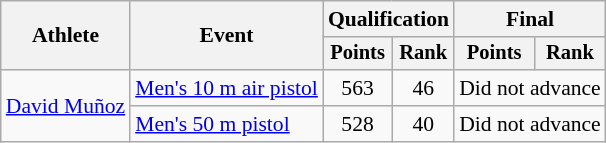<table class="wikitable" style="font-size:90%">
<tr>
<th rowspan="2">Athlete</th>
<th rowspan="2">Event</th>
<th colspan=2>Qualification</th>
<th colspan=2>Final</th>
</tr>
<tr style="font-size:95%">
<th>Points</th>
<th>Rank</th>
<th>Points</th>
<th>Rank</th>
</tr>
<tr align=center>
<td align=left rowspan=2><a href='#'>David Muñoz</a></td>
<td align=left><a href='#'>Men's 10 m air pistol</a></td>
<td>563</td>
<td>46</td>
<td colspan=2>Did not advance</td>
</tr>
<tr align=center>
<td align=left><a href='#'>Men's 50 m pistol</a></td>
<td>528</td>
<td>40</td>
<td colspan=2>Did not advance</td>
</tr>
</table>
